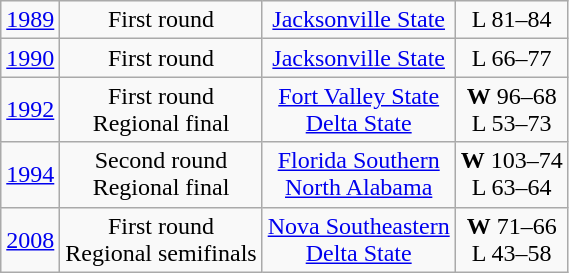<table class="wikitable">
<tr align="center">
<td><a href='#'>1989</a></td>
<td>First round</td>
<td><a href='#'>Jacksonville State</a></td>
<td>L 81–84</td>
</tr>
<tr align="center">
<td><a href='#'>1990</a></td>
<td>First round</td>
<td><a href='#'>Jacksonville State</a></td>
<td>L 66–77</td>
</tr>
<tr align="center">
<td><a href='#'>1992</a></td>
<td>First round<br>Regional final</td>
<td><a href='#'>Fort Valley State</a><br><a href='#'>Delta State</a></td>
<td><strong>W</strong> 96–68<br>L 53–73</td>
</tr>
<tr align="center">
<td><a href='#'>1994</a></td>
<td>Second round<br>Regional final</td>
<td><a href='#'>Florida Southern</a><br><a href='#'>North Alabama</a></td>
<td><strong>W</strong> 103–74<br>L 63–64</td>
</tr>
<tr align="center">
<td><a href='#'>2008</a></td>
<td>First round<br>Regional semifinals</td>
<td><a href='#'>Nova Southeastern</a><br><a href='#'>Delta State</a></td>
<td><strong>W</strong> 71–66<br>L 43–58</td>
</tr>
</table>
